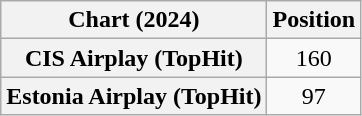<table class="wikitable sortable plainrowheaders" style="text-align:center">
<tr>
<th scope="col">Chart (2024)</th>
<th scope="col">Position</th>
</tr>
<tr>
<th scope="row">CIS Airplay (TopHit)</th>
<td>160</td>
</tr>
<tr>
<th scope="row">Estonia Airplay (TopHit)</th>
<td>97</td>
</tr>
</table>
